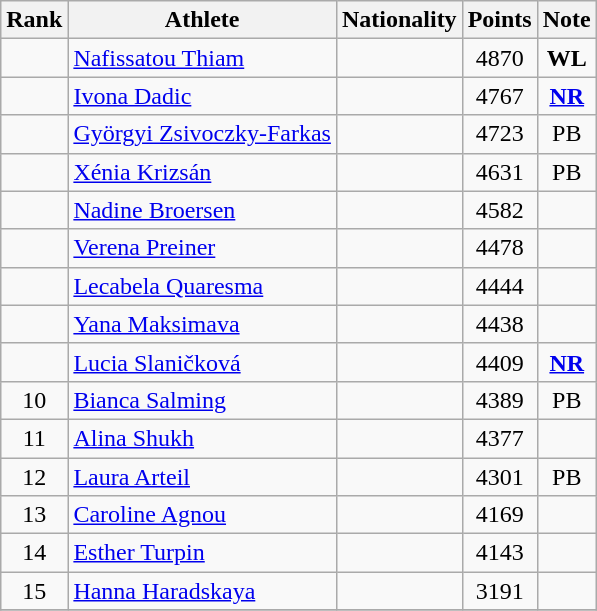<table class="wikitable sortable" style="text-align:center">
<tr>
<th>Rank</th>
<th>Athlete</th>
<th>Nationality</th>
<th>Points</th>
<th>Note</th>
</tr>
<tr>
<td></td>
<td align=left><a href='#'>Nafissatou Thiam</a></td>
<td align=left></td>
<td>4870</td>
<td><strong>WL</strong></td>
</tr>
<tr>
<td></td>
<td align=left><a href='#'>Ivona Dadic</a></td>
<td align=left></td>
<td>4767</td>
<td><strong><a href='#'>NR</a></strong></td>
</tr>
<tr>
<td></td>
<td align=left><a href='#'>Györgyi Zsivoczky-Farkas</a></td>
<td align=left></td>
<td>4723</td>
<td>PB</td>
</tr>
<tr>
<td></td>
<td align=left><a href='#'>Xénia Krizsán</a></td>
<td align=left></td>
<td>4631</td>
<td>PB</td>
</tr>
<tr>
<td></td>
<td align=left><a href='#'>Nadine Broersen</a></td>
<td align=left></td>
<td>4582</td>
<td></td>
</tr>
<tr>
<td></td>
<td align=left><a href='#'>Verena Preiner</a></td>
<td align=left></td>
<td>4478</td>
<td></td>
</tr>
<tr>
<td></td>
<td align=left><a href='#'>Lecabela Quaresma</a></td>
<td align=left></td>
<td>4444</td>
<td></td>
</tr>
<tr>
<td></td>
<td align=left><a href='#'>Yana Maksimava</a></td>
<td align=left></td>
<td>4438</td>
<td></td>
</tr>
<tr>
<td></td>
<td align=left><a href='#'>Lucia Slaničková</a></td>
<td align=left></td>
<td>4409</td>
<td><strong><a href='#'>NR</a></strong></td>
</tr>
<tr>
<td>10</td>
<td align=left><a href='#'>Bianca Salming</a></td>
<td align=left></td>
<td>4389</td>
<td>PB</td>
</tr>
<tr>
<td>11</td>
<td align=left><a href='#'>Alina Shukh</a></td>
<td align=left></td>
<td>4377</td>
<td></td>
</tr>
<tr>
<td>12</td>
<td align=left><a href='#'>Laura Arteil</a></td>
<td align=left></td>
<td>4301</td>
<td>PB</td>
</tr>
<tr>
<td>13</td>
<td align=left><a href='#'>Caroline Agnou</a></td>
<td align=left></td>
<td>4169</td>
<td></td>
</tr>
<tr>
<td>14</td>
<td align=left><a href='#'>Esther Turpin</a></td>
<td align=left></td>
<td>4143</td>
<td></td>
</tr>
<tr>
<td>15</td>
<td align=left><a href='#'>Hanna Haradskaya</a></td>
<td align=left></td>
<td>3191</td>
<td></td>
</tr>
<tr>
</tr>
</table>
